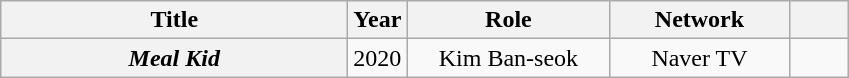<table class="wikitable sortable plainrowheaders" style="text-align:center;" border="1">
<tr>
<th scope="col" style="width: 14em;">Title</th>
<th scope="col" style="width: 2em;">Year</th>
<th scope="col" style="width: 8em;">Role</th>
<th scope="col" style="width: 7em;">Network</th>
<th scope="col" class="unsortable" style="width: 2em;"></th>
</tr>
<tr>
<th scope="row"><em>Meal Kid</em></th>
<td>2020</td>
<td>Kim Ban-seok</td>
<td>Naver TV</td>
<td></td>
</tr>
</table>
